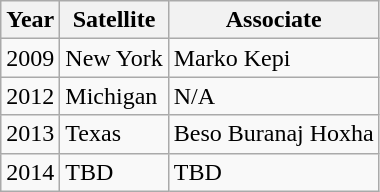<table class="wikitable">
<tr>
<th>Year</th>
<th>Satellite</th>
<th>Associate</th>
</tr>
<tr>
<td>2009</td>
<td>New York</td>
<td>Marko Kepi</td>
</tr>
<tr>
<td>2012</td>
<td>Michigan</td>
<td>N/A</td>
</tr>
<tr>
<td>2013</td>
<td>Texas</td>
<td>Beso Buranaj Hoxha</td>
</tr>
<tr>
<td>2014</td>
<td>TBD</td>
<td>TBD</td>
</tr>
</table>
